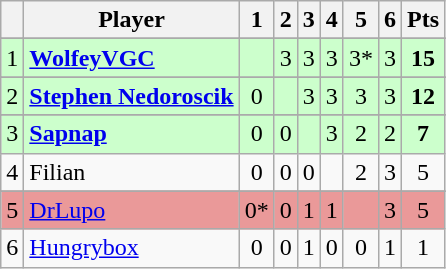<table class="wikitable" style="text-align: center;">
<tr>
<th></th>
<th>Player</th>
<th>1</th>
<th>2</th>
<th>3</th>
<th>4</th>
<th>5</th>
<th>6</th>
<th>Pts</th>
</tr>
<tr>
</tr>
<tr style="background:#ccffcc;">
<td>1</td>
<td align="left"><strong><a href='#'>WolfeyVGC</a></strong></td>
<td></td>
<td>3</td>
<td>3</td>
<td>3</td>
<td>3*</td>
<td>3</td>
<td><strong>15</strong></td>
</tr>
<tr>
</tr>
<tr style="background:#ccffcc;">
<td>2</td>
<td align="left"><strong><a href='#'>Stephen Nedoroscik</a></strong></td>
<td>0</td>
<td></td>
<td>3</td>
<td>3</td>
<td>3</td>
<td>3</td>
<td><strong>12</strong></td>
</tr>
<tr>
</tr>
<tr style="background:#ccffcc;">
<td>3</td>
<td align="left"><strong><a href='#'>Sapnap</a></strong></td>
<td>0</td>
<td>0</td>
<td></td>
<td>3</td>
<td>2</td>
<td>2</td>
<td><strong>7</strong></td>
</tr>
<tr>
<td>4</td>
<td align="left">Filian</td>
<td>0</td>
<td>0</td>
<td>0</td>
<td></td>
<td>2</td>
<td>3</td>
<td>5</td>
</tr>
<tr>
</tr>
<tr style="background:#ea9999;">
<td>5</td>
<td align="left"><a href='#'>DrLupo</a></td>
<td>0*</td>
<td>0</td>
<td>1</td>
<td>1</td>
<td></td>
<td>3</td>
<td>5</td>
</tr>
<tr>
<td>6</td>
<td align="left"><a href='#'>Hungrybox</a></td>
<td>0</td>
<td>0</td>
<td>1</td>
<td>0</td>
<td>0</td>
<td>1</td>
<td>1</td>
</tr>
</table>
